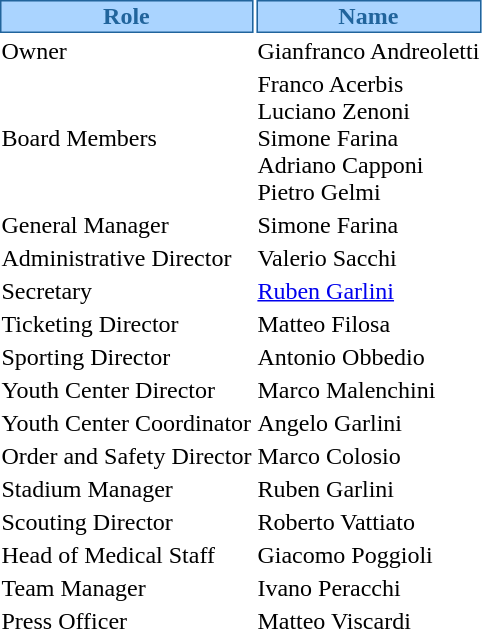<table class="toccolours">
<tr>
<th style="background:#AAD4FF;color:#21649C;border:1px solid #21649C;">Role</th>
<th style="background:#AAD4FF;color:#21649C;border:1px solid #21649C;">Name</th>
</tr>
<tr>
<td>Owner</td>
<td> Gianfranco Andreoletti</td>
</tr>
<tr>
<td>Board Members</td>
<td> Franco Acerbis<br> Luciano Zenoni<br> Simone Farina<br> Adriano Capponi<br> Pietro Gelmi</td>
</tr>
<tr>
<td>General Manager</td>
<td> Simone Farina</td>
</tr>
<tr>
<td>Administrative Director</td>
<td> Valerio Sacchi</td>
</tr>
<tr>
<td>Secretary</td>
<td> <a href='#'>Ruben Garlini</a></td>
</tr>
<tr>
<td>Ticketing Director</td>
<td> Matteo Filosa</td>
</tr>
<tr>
<td>Sporting Director</td>
<td> Antonio Obbedio</td>
</tr>
<tr>
<td>Youth Center Director</td>
<td> Marco Malenchini</td>
</tr>
<tr>
<td>Youth Center Coordinator</td>
<td> Angelo Garlini</td>
</tr>
<tr>
<td>Order and Safety Director</td>
<td> Marco Colosio</td>
</tr>
<tr>
<td>Stadium Manager</td>
<td> Ruben Garlini</td>
</tr>
<tr>
<td>Scouting Director</td>
<td> Roberto Vattiato</td>
</tr>
<tr>
<td>Head of Medical Staff</td>
<td> Giacomo Poggioli</td>
</tr>
<tr>
<td>Team Manager</td>
<td> Ivano Peracchi</td>
</tr>
<tr>
<td>Press Officer</td>
<td> Matteo Viscardi</td>
</tr>
</table>
